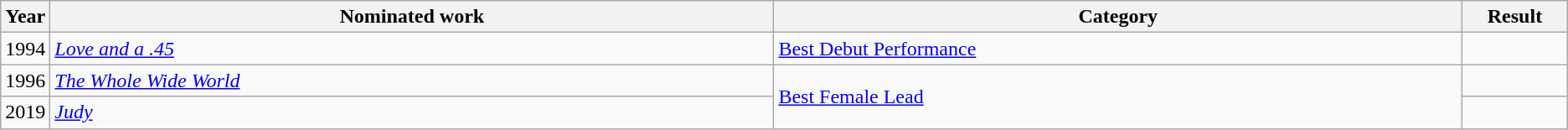<table class="wikitable sortable">
<tr>
<th scope="col" style="width:1em;">Year</th>
<th scope="col" style="width:39em;">Nominated work</th>
<th scope="col" style="width:37em;">Category</th>
<th scope="col" style="width:5em;">Result</th>
</tr>
<tr>
<td>1994</td>
<td><em><a href='#'>Love and a .45</a></em></td>
<td><a href='#'>Best Debut Performance</a></td>
<td></td>
</tr>
<tr>
<td>1996</td>
<td><em><a href='#'>The Whole Wide World</a></em></td>
<td rowspan=2><a href='#'>Best Female Lead</a></td>
<td></td>
</tr>
<tr>
<td>2019</td>
<td><em><a href='#'>Judy</a></em></td>
<td></td>
</tr>
</table>
